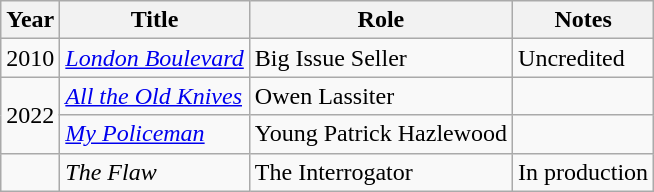<table class="wikitable">
<tr>
<th>Year</th>
<th>Title</th>
<th>Role</th>
<th>Notes</th>
</tr>
<tr>
<td>2010</td>
<td><em><a href='#'>London Boulevard</a></em></td>
<td>Big Issue Seller</td>
<td>Uncredited</td>
</tr>
<tr>
<td rowspan="2">2022</td>
<td><em><a href='#'>All the Old Knives</a></em></td>
<td>Owen Lassiter</td>
<td></td>
</tr>
<tr>
<td><em><a href='#'>My Policeman</a></em></td>
<td>Young Patrick Hazlewood</td>
<td></td>
</tr>
<tr>
<td></td>
<td><em>The Flaw</em></td>
<td>The Interrogator</td>
<td>In production</td>
</tr>
</table>
